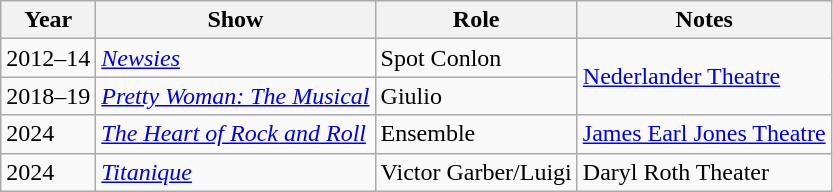<table class="wikitable">
<tr style="text-align:center;">
<th>Year</th>
<th>Show</th>
<th>Role</th>
<th>Notes</th>
</tr>
<tr>
<td>2012–14</td>
<td><em><a href='#'>Newsies</a></em></td>
<td>Spot Conlon</td>
<td rowspan="2"><a href='#'>Nederlander Theatre</a></td>
</tr>
<tr>
<td>2018–19</td>
<td><em><a href='#'>Pretty Woman: The Musical</a></em></td>
<td>Giulio</td>
</tr>
<tr>
<td>2024</td>
<td><em><a href='#'>The Heart of Rock and Roll</a></em></td>
<td>Ensemble</td>
<td><a href='#'>James Earl Jones Theatre</a></td>
</tr>
<tr>
<td>2024</td>
<td><em><a href='#'>Titanique</a></em></td>
<td>Victor Garber/Luigi</td>
<td>Daryl Roth Theater</td>
</tr>
</table>
